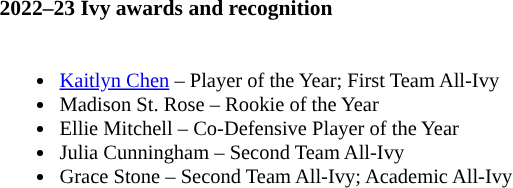<table class="toccolours" style="border-collapse:collapse; font-size:90%;">
<tr>
<td colspan="1"><strong>2022–23 Ivy awards and recognition</strong></td>
</tr>
<tr>
<td style="text-align: left; font-size: 95%;" valign="top"><br><ul><li><a href='#'>Kaitlyn Chen</a> – Player of the Year; First Team All-Ivy</li><li>Madison St. Rose – Rookie of the Year</li><li>Ellie Mitchell – Co-Defensive Player of the Year</li><li>Julia Cunningham – Second Team All-Ivy</li><li>Grace Stone – Second Team All-Ivy; Academic All-Ivy</li></ul></td>
</tr>
</table>
